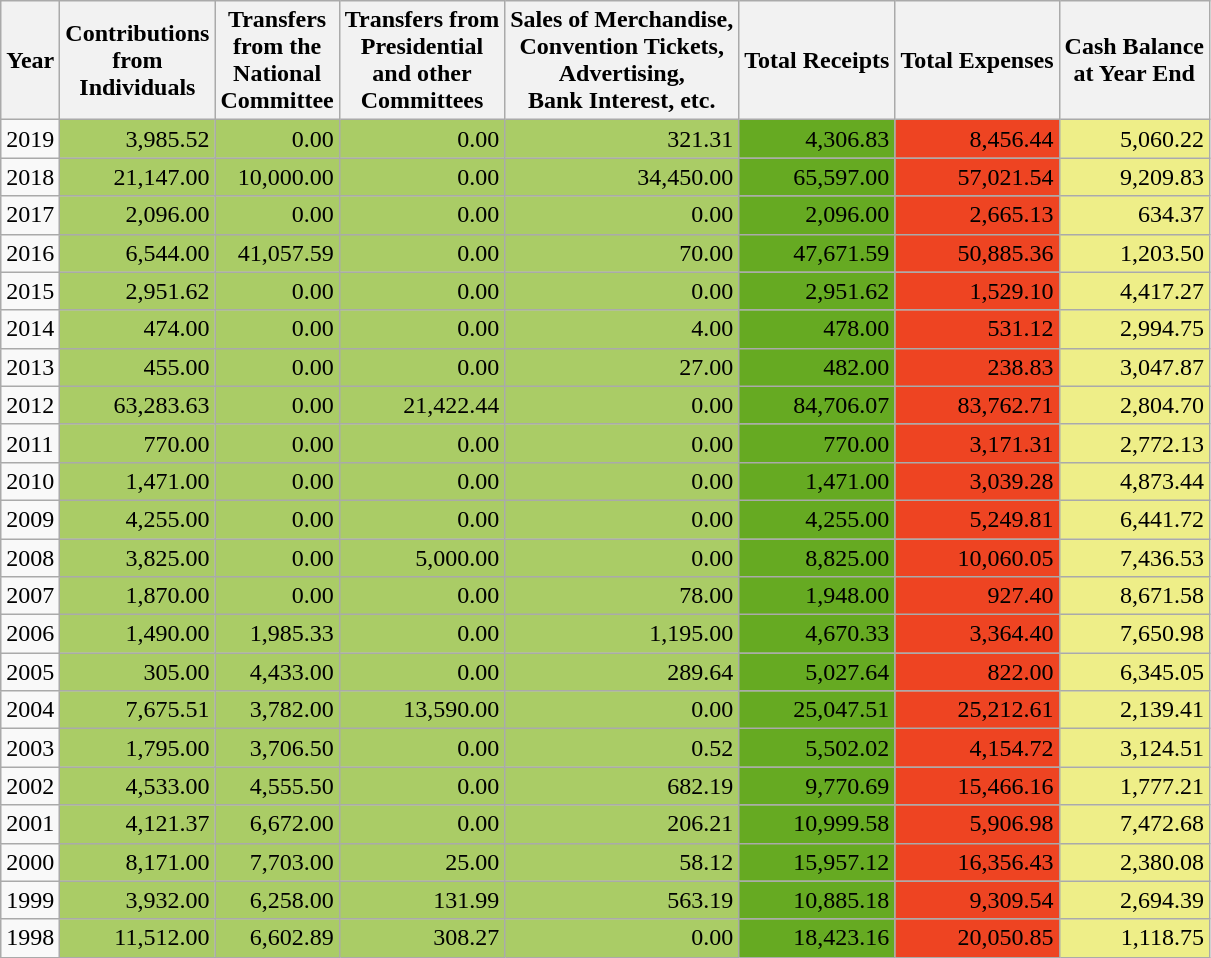<table class="wikitable">
<tr>
<th>Year</th>
<th>Contributions<br>from<br>Individuals</th>
<th>Transfers<br>from the<br>National<br>Committee</th>
<th>Transfers from<br>Presidential<br>and other<br>Committees</th>
<th>Sales of Merchandise,<br>Convention Tickets,<br>Advertising,<br>Bank Interest, etc.</th>
<th>Total Receipts</th>
<th>Total Expenses</th>
<th>Cash Balance<br>at Year End</th>
</tr>
<tr>
<td>2019</td>
<td style="background: #AACC66;" align="right">3,985.52</td>
<td style="background: #AACC66;" align="right">0.00</td>
<td style="background: #AACC66;" align="right">0.00</td>
<td style="background: #AACC66;" align="right">321.31</td>
<td style="background: #66AA22;" align="right">4,306.83</td>
<td style="background: #EE4422;" align="right">8,456.44</td>
<td style="background: #EEEE88;" align="right">5,060.22</td>
</tr>
<tr>
<td>2018</td>
<td style="background: #AACC66;" align="right">21,147.00</td>
<td style="background: #AACC66;" align="right">10,000.00</td>
<td style="background: #AACC66;" align="right">0.00</td>
<td style="background: #AACC66;" align="right">34,450.00</td>
<td style="background: #66AA22;" align="right">65,597.00</td>
<td style="background: #EE4422;" align="right">57,021.54</td>
<td style="background: #EEEE88;" align="right">9,209.83</td>
</tr>
<tr>
<td>2017</td>
<td style="background: #AACC66;" align="right">2,096.00</td>
<td style="background: #AACC66;" align="right">0.00</td>
<td style="background: #AACC66;" align="right">0.00</td>
<td style="background: #AACC66;" align="right">0.00</td>
<td style="background: #66AA22;" align="right">2,096.00</td>
<td style="background: #EE4422;" align="right">2,665.13</td>
<td style="background: #EEEE88;" align="right">634.37</td>
</tr>
<tr>
<td>2016</td>
<td style="background: #AACC66;" align="right">6,544.00</td>
<td style="background: #AACC66;" align="right">41,057.59</td>
<td style="background: #AACC66;" align="right">0.00</td>
<td style="background: #AACC66;" align="right">70.00</td>
<td style="background: #66AA22;" align="right">47,671.59</td>
<td style="background: #EE4422;" align="right">50,885.36</td>
<td style="background: #EEEE88;" align="right">1,203.50</td>
</tr>
<tr>
<td>2015</td>
<td style="background: #AACC66;" align="right">2,951.62</td>
<td style="background: #AACC66;" align="right">0.00</td>
<td style="background: #AACC66;" align="right">0.00</td>
<td style="background: #AACC66;" align="right">0.00</td>
<td style="background: #66AA22;" align="right">2,951.62</td>
<td style="background: #EE4422;" align="right">1,529.10</td>
<td style="background: #EEEE88;" align="right">4,417.27</td>
</tr>
<tr>
<td>2014</td>
<td style="background: #AACC66;" align="right">474.00</td>
<td style="background: #AACC66;" align="right">0.00</td>
<td style="background: #AACC66;" align="right">0.00</td>
<td style="background: #AACC66;" align="right">4.00</td>
<td style="background: #66AA22;" align="right">478.00</td>
<td style="background: #EE4422;" align="right">531.12</td>
<td style="background: #EEEE88;" align="right">2,994.75</td>
</tr>
<tr>
<td>2013</td>
<td style="background: #AACC66;" align="right">455.00</td>
<td style="background: #AACC66;" align="right">0.00</td>
<td style="background: #AACC66;" align="right">0.00</td>
<td style="background: #AACC66;" align="right">27.00</td>
<td style="background: #66AA22;" align="right">482.00</td>
<td style="background: #EE4422;" align="right">238.83</td>
<td style="background: #EEEE88;" align="right">3,047.87</td>
</tr>
<tr>
<td>2012</td>
<td style="background: #AACC66;" align="right">63,283.63</td>
<td style="background: #AACC66;" align="right">0.00</td>
<td style="background: #AACC66;" align="right">21,422.44</td>
<td style="background: #AACC66;" align="right">0.00</td>
<td style="background: #66AA22;" align="right">84,706.07</td>
<td style="background: #EE4422;" align="right">83,762.71</td>
<td style="background: #EEEE88;" align="right">2,804.70</td>
</tr>
<tr>
<td>2011</td>
<td style="background: #AACC66;" align="right">770.00</td>
<td style="background: #AACC66;" align="right">0.00</td>
<td style="background: #AACC66;" align="right">0.00</td>
<td style="background: #AACC66;" align="right">0.00</td>
<td style="background: #66AA22;" align="right">770.00</td>
<td style="background: #EE4422;" align="right">3,171.31</td>
<td style="background: #EEEE88;" align="right">2,772.13</td>
</tr>
<tr>
<td>2010</td>
<td style="background: #AACC66;" align="right">1,471.00</td>
<td style="background: #AACC66;" align="right">0.00</td>
<td style="background: #AACC66;" align="right">0.00</td>
<td style="background: #AACC66;" align="right">0.00</td>
<td style="background: #66AA22;" align="right">1,471.00</td>
<td style="background: #EE4422;" align="right">3,039.28</td>
<td style="background: #EEEE88;" align="right">4,873.44</td>
</tr>
<tr>
<td>2009</td>
<td style="background: #AACC66;" align="right">4,255.00</td>
<td style="background: #AACC66;" align="right">0.00</td>
<td style="background: #AACC66;" align="right">0.00</td>
<td style="background: #AACC66;" align="right">0.00</td>
<td style="background: #66AA22;" align="right">4,255.00</td>
<td style="background: #EE4422;" align="right">5,249.81</td>
<td style="background: #EEEE88;" align="right">6,441.72</td>
</tr>
<tr>
<td>2008</td>
<td style="background: #AACC66;" align="right">3,825.00</td>
<td style="background: #AACC66;" align="right">0.00</td>
<td style="background: #AACC66;" align="right">5,000.00</td>
<td style="background: #AACC66;" align="right">0.00</td>
<td style="background: #66AA22;" align="right">8,825.00</td>
<td style="background: #EE4422;" align="right">10,060.05</td>
<td style="background: #EEEE88;" align="right">7,436.53</td>
</tr>
<tr>
<td>2007</td>
<td style="background: #AACC66;" align="right">1,870.00</td>
<td style="background: #AACC66;" align="right">0.00</td>
<td style="background: #AACC66;" align="right">0.00</td>
<td style="background: #AACC66;" align="right">78.00</td>
<td style="background: #66AA22;" align="right">1,948.00</td>
<td style="background: #EE4422;" align="right">927.40</td>
<td style="background: #EEEE88;" align="right">8,671.58</td>
</tr>
<tr>
<td>2006</td>
<td style="background: #AACC66;" align="right">1,490.00</td>
<td style="background: #AACC66;" align="right">1,985.33</td>
<td style="background: #AACC66;" align="right">0.00</td>
<td style="background: #AACC66;" align="right">1,195.00</td>
<td style="background: #66AA22;" align="right">4,670.33</td>
<td style="background: #EE4422;" align="right">3,364.40</td>
<td style="background: #EEEE88;" align="right">7,650.98</td>
</tr>
<tr>
<td>2005</td>
<td style="background: #AACC66;" align="right">305.00</td>
<td style="background: #AACC66;" align="right">4,433.00</td>
<td style="background: #AACC66;" align="right">0.00</td>
<td style="background: #AACC66;" align="right">289.64</td>
<td style="background: #66AA22;" align="right">5,027.64</td>
<td style="background: #EE4422;" align="right">822.00</td>
<td style="background: #EEEE88;" align="right">6,345.05</td>
</tr>
<tr>
<td>2004</td>
<td style="background: #AACC66;" align="right">7,675.51</td>
<td style="background: #AACC66;" align="right">3,782.00</td>
<td style="background: #AACC66;" align="right">13,590.00</td>
<td style="background: #AACC66;" align="right">0.00</td>
<td style="background: #66AA22;" align="right">25,047.51</td>
<td style="background: #EE4422;" align="right">25,212.61</td>
<td style="background: #EEEE88;" align="right">2,139.41</td>
</tr>
<tr>
<td>2003</td>
<td style="background: #AACC66;" align="right">1,795.00</td>
<td style="background: #AACC66;" align="right">3,706.50</td>
<td style="background: #AACC66;" align="right">0.00</td>
<td style="background: #AACC66;" align="right">0.52</td>
<td style="background: #66AA22;" align="right">5,502.02</td>
<td style="background: #EE4422;" align="right">4,154.72</td>
<td style="background: #EEEE88;" align="right">3,124.51</td>
</tr>
<tr>
<td>2002</td>
<td style="background: #AACC66;" align="right">4,533.00</td>
<td style="background: #AACC66;" align="right">4,555.50</td>
<td style="background: #AACC66;" align="right">0.00</td>
<td style="background: #AACC66;" align="right">682.19</td>
<td style="background: #66AA22;" align="right">9,770.69</td>
<td style="background: #EE4422;" align="right">15,466.16</td>
<td style="background: #EEEE88;" align="right">1,777.21</td>
</tr>
<tr>
<td>2001</td>
<td style="background: #AACC66;" align="right">4,121.37</td>
<td style="background: #AACC66;" align="right">6,672.00</td>
<td style="background: #AACC66;" align="right">0.00</td>
<td style="background: #AACC66;" align="right">206.21</td>
<td style="background: #66AA22;" align="right">10,999.58</td>
<td style="background: #EE4422;" align="right">5,906.98</td>
<td style="background: #EEEE88;" align="right">7,472.68</td>
</tr>
<tr>
<td>2000</td>
<td style="background: #AACC66;" align="right">8,171.00</td>
<td style="background: #AACC66;" align="right">7,703.00</td>
<td style="background: #AACC66;" align="right">25.00</td>
<td style="background: #AACC66;" align="right">58.12</td>
<td style="background: #66AA22;" align="right">15,957.12</td>
<td style="background: #EE4422;" align="right">16,356.43</td>
<td style="background: #EEEE88;" align="right">2,380.08</td>
</tr>
<tr>
<td>1999</td>
<td style="background: #AACC66;" align="right">3,932.00</td>
<td style="background: #AACC66;" align="right">6,258.00</td>
<td style="background: #AACC66;" align="right">131.99</td>
<td style="background: #AACC66;" align="right">563.19</td>
<td style="background: #66AA22;" align="right">10,885.18</td>
<td style="background: #EE4422;" align="right">9,309.54</td>
<td style="background: #EEEE88;" align="right">2,694.39</td>
</tr>
<tr>
<td>1998</td>
<td style="background: #AACC66;" align="right">11,512.00</td>
<td style="background: #AACC66;" align="right">6,602.89</td>
<td style="background: #AACC66;" align="right">308.27</td>
<td style="background: #AACC66;" align="right">0.00</td>
<td style="background: #66AA22;" align="right">18,423.16</td>
<td style="background: #EE4422;" align="right">20,050.85</td>
<td style="background: #EEEE88;" align="right">1,118.75</td>
</tr>
</table>
